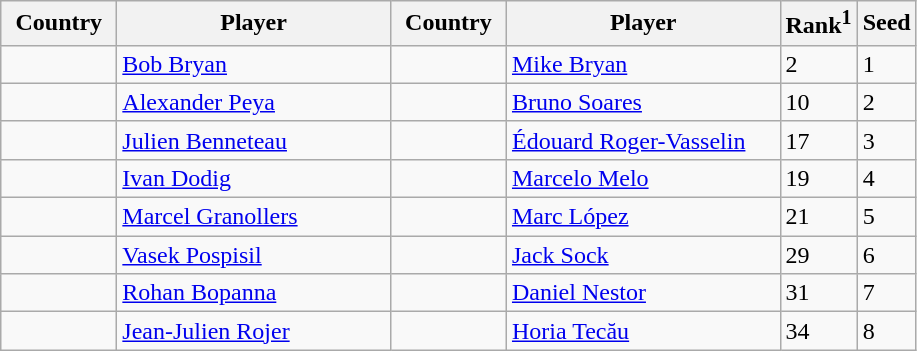<table class="sortable wikitable">
<tr>
<th width="70">Country</th>
<th width="175">Player</th>
<th width="70">Country</th>
<th width="175">Player</th>
<th>Rank<sup>1</sup></th>
<th>Seed</th>
</tr>
<tr>
<td></td>
<td><a href='#'>Bob Bryan</a></td>
<td></td>
<td><a href='#'>Mike Bryan</a></td>
<td>2</td>
<td>1</td>
</tr>
<tr>
<td></td>
<td><a href='#'>Alexander Peya</a></td>
<td></td>
<td><a href='#'>Bruno Soares</a></td>
<td>10</td>
<td>2</td>
</tr>
<tr>
<td></td>
<td><a href='#'>Julien Benneteau</a></td>
<td></td>
<td><a href='#'>Édouard Roger-Vasselin</a></td>
<td>17</td>
<td>3</td>
</tr>
<tr>
<td></td>
<td><a href='#'>Ivan Dodig</a></td>
<td></td>
<td><a href='#'>Marcelo Melo</a></td>
<td>19</td>
<td>4</td>
</tr>
<tr>
<td></td>
<td><a href='#'>Marcel Granollers</a></td>
<td></td>
<td><a href='#'>Marc López</a></td>
<td>21</td>
<td>5</td>
</tr>
<tr>
<td></td>
<td><a href='#'>Vasek Pospisil</a></td>
<td></td>
<td><a href='#'>Jack Sock</a></td>
<td>29</td>
<td>6</td>
</tr>
<tr>
<td></td>
<td><a href='#'>Rohan Bopanna</a></td>
<td></td>
<td><a href='#'>Daniel Nestor</a></td>
<td>31</td>
<td>7</td>
</tr>
<tr>
<td></td>
<td><a href='#'>Jean-Julien Rojer</a></td>
<td></td>
<td><a href='#'>Horia Tecău</a></td>
<td>34</td>
<td>8</td>
</tr>
</table>
